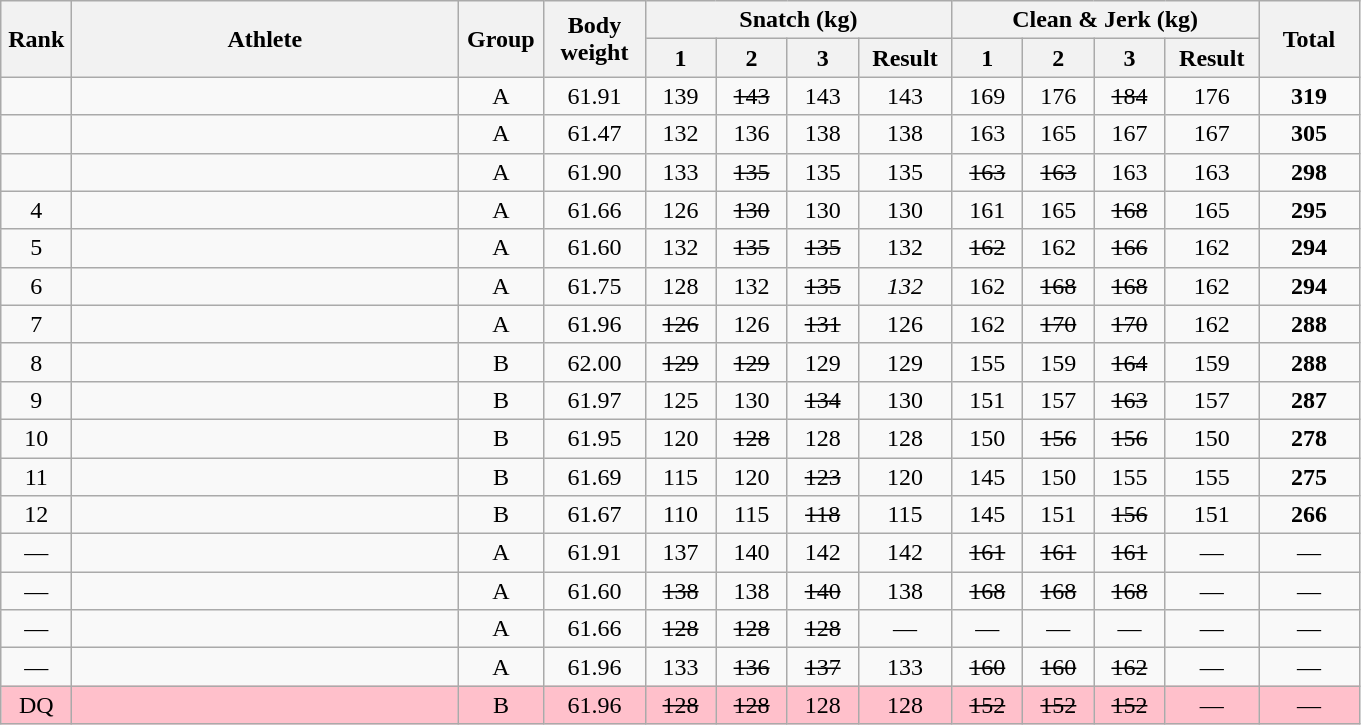<table class = "wikitable" style="text-align:center;">
<tr>
<th rowspan=2 width=40>Rank</th>
<th rowspan=2 width=250>Athlete</th>
<th rowspan=2 width=50>Group</th>
<th rowspan=2 width=60>Body weight</th>
<th colspan=4>Snatch (kg)</th>
<th colspan=4>Clean & Jerk (kg)</th>
<th rowspan=2 width=60>Total</th>
</tr>
<tr>
<th width=40>1</th>
<th width=40>2</th>
<th width=40>3</th>
<th width=55>Result</th>
<th width=40>1</th>
<th width=40>2</th>
<th width=40>3</th>
<th width=55>Result</th>
</tr>
<tr>
<td></td>
<td align=left></td>
<td>A</td>
<td>61.91</td>
<td>139</td>
<td><s>143</s></td>
<td>143</td>
<td>143</td>
<td>169</td>
<td>176</td>
<td><s>184</s></td>
<td>176</td>
<td><strong>319</strong></td>
</tr>
<tr>
<td></td>
<td align=left></td>
<td>A</td>
<td>61.47</td>
<td>132</td>
<td>136</td>
<td>138</td>
<td>138</td>
<td>163</td>
<td>165</td>
<td>167</td>
<td>167</td>
<td><strong>305</strong></td>
</tr>
<tr>
<td></td>
<td align=left></td>
<td>A</td>
<td>61.90</td>
<td>133</td>
<td><s>135</s></td>
<td>135</td>
<td>135</td>
<td><s>163</s></td>
<td><s>163</s></td>
<td>163</td>
<td>163</td>
<td><strong>298</strong></td>
</tr>
<tr>
<td>4</td>
<td align=left></td>
<td>A</td>
<td>61.66</td>
<td>126</td>
<td><s>130</s></td>
<td>130</td>
<td>130</td>
<td>161</td>
<td>165</td>
<td><s>168</s></td>
<td>165</td>
<td><strong>295</strong></td>
</tr>
<tr>
<td>5</td>
<td align=left></td>
<td>A</td>
<td>61.60</td>
<td>132</td>
<td><s>135</s></td>
<td><s>135</s></td>
<td>132</td>
<td><s>162</s></td>
<td>162</td>
<td><s>166</s></td>
<td>162</td>
<td><strong>294</strong></td>
</tr>
<tr>
<td>6</td>
<td align=left></td>
<td>A</td>
<td>61.75</td>
<td>128</td>
<td>132</td>
<td><s>135</s></td>
<td><em>132</em></td>
<td>162</td>
<td><s>168</s></td>
<td><s>168</s></td>
<td>162</td>
<td><strong>294</strong></td>
</tr>
<tr>
<td>7</td>
<td align=left></td>
<td>A</td>
<td>61.96</td>
<td><s>126</s></td>
<td>126</td>
<td><s>131</s></td>
<td>126</td>
<td>162</td>
<td><s>170</s></td>
<td><s>170</s></td>
<td>162</td>
<td><strong>288</strong></td>
</tr>
<tr>
<td>8</td>
<td align=left></td>
<td>B</td>
<td>62.00</td>
<td><s>129</s></td>
<td><s>129</s></td>
<td>129</td>
<td>129</td>
<td>155</td>
<td>159</td>
<td><s>164</s></td>
<td>159</td>
<td><strong>288</strong></td>
</tr>
<tr>
<td>9</td>
<td align=left></td>
<td>B</td>
<td>61.97</td>
<td>125</td>
<td>130</td>
<td><s>134</s></td>
<td>130</td>
<td>151</td>
<td>157</td>
<td><s>163</s></td>
<td>157</td>
<td><strong>287</strong></td>
</tr>
<tr>
<td>10</td>
<td align=left></td>
<td>B</td>
<td>61.95</td>
<td>120</td>
<td><s>128</s></td>
<td>128</td>
<td>128</td>
<td>150</td>
<td><s>156</s></td>
<td><s>156</s></td>
<td>150</td>
<td><strong>278</strong></td>
</tr>
<tr>
<td>11</td>
<td align=left></td>
<td>B</td>
<td>61.69</td>
<td>115</td>
<td>120</td>
<td><s>123</s></td>
<td>120</td>
<td>145</td>
<td>150</td>
<td>155</td>
<td>155</td>
<td><strong>275</strong></td>
</tr>
<tr>
<td>12</td>
<td align=left></td>
<td>B</td>
<td>61.67</td>
<td>110</td>
<td>115</td>
<td><s>118</s></td>
<td>115</td>
<td>145</td>
<td>151</td>
<td><s>156</s></td>
<td>151</td>
<td><strong>266</strong></td>
</tr>
<tr>
<td>—</td>
<td align=left></td>
<td>A</td>
<td>61.91</td>
<td>137</td>
<td>140</td>
<td>142</td>
<td>142</td>
<td><s>161</s></td>
<td><s>161</s></td>
<td><s>161</s></td>
<td>—</td>
<td>—</td>
</tr>
<tr>
<td>—</td>
<td align=left></td>
<td>A</td>
<td>61.60</td>
<td><s>138</s></td>
<td>138</td>
<td><s>140</s></td>
<td>138</td>
<td><s>168</s></td>
<td><s>168</s></td>
<td><s>168</s></td>
<td>—</td>
<td>—</td>
</tr>
<tr>
<td>—</td>
<td align=left></td>
<td>A</td>
<td>61.66</td>
<td><s>128</s></td>
<td><s>128</s></td>
<td><s>128</s></td>
<td>—</td>
<td>—</td>
<td>—</td>
<td>—</td>
<td>—</td>
<td>—</td>
</tr>
<tr>
<td>—</td>
<td align=left></td>
<td>A</td>
<td>61.96</td>
<td>133</td>
<td><s>136</s></td>
<td><s>137</s></td>
<td>133</td>
<td><s>160</s></td>
<td><s>160</s></td>
<td><s>162</s></td>
<td>—</td>
<td>—</td>
</tr>
<tr bgcolor=pink>
<td>DQ</td>
<td align=left></td>
<td>B</td>
<td>61.96</td>
<td><s>128</s></td>
<td><s>128</s></td>
<td>128</td>
<td>128</td>
<td><s>152</s></td>
<td><s>152</s></td>
<td><s>152</s></td>
<td>—</td>
<td>—</td>
</tr>
</table>
